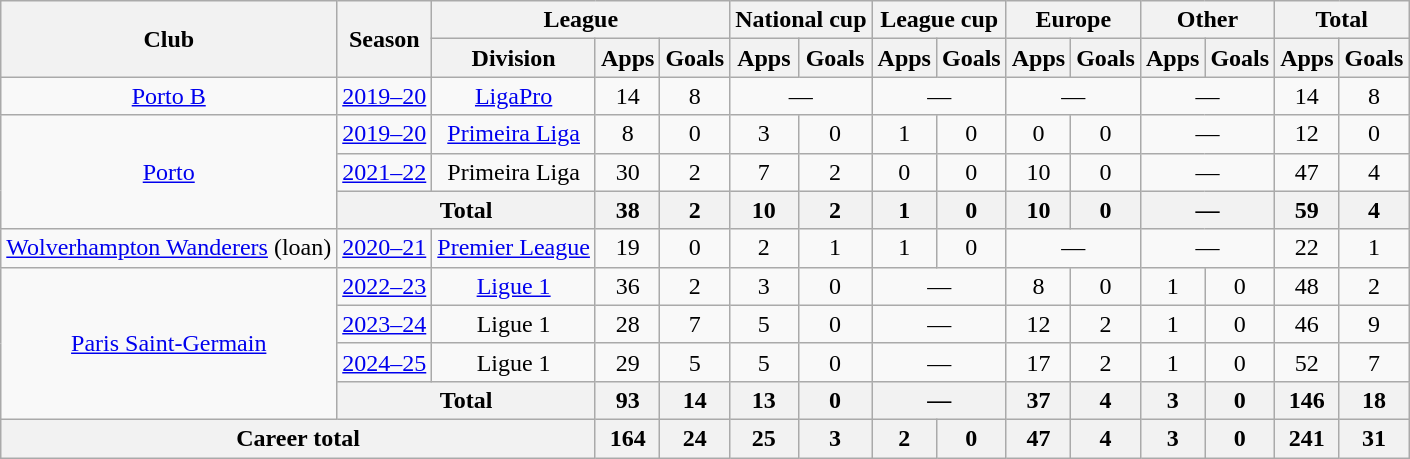<table class="wikitable" style="text-align: center;">
<tr>
<th rowspan=2>Club</th>
<th rowspan=2>Season</th>
<th colspan=3>League</th>
<th colspan=2>National cup</th>
<th colspan=2>League cup</th>
<th colspan=2>Europe</th>
<th colspan=2>Other</th>
<th colspan=2>Total</th>
</tr>
<tr>
<th>Division</th>
<th>Apps</th>
<th>Goals</th>
<th>Apps</th>
<th>Goals</th>
<th>Apps</th>
<th>Goals</th>
<th>Apps</th>
<th>Goals</th>
<th>Apps</th>
<th>Goals</th>
<th>Apps</th>
<th>Goals</th>
</tr>
<tr>
<td><a href='#'>Porto B</a></td>
<td><a href='#'>2019–20</a></td>
<td><a href='#'>LigaPro</a></td>
<td>14</td>
<td>8</td>
<td colspan="2">—</td>
<td colspan="2">—</td>
<td colspan="2">—</td>
<td colspan="2">—</td>
<td>14</td>
<td>8</td>
</tr>
<tr>
<td rowspan="3"><a href='#'>Porto</a></td>
<td><a href='#'>2019–20</a></td>
<td><a href='#'>Primeira Liga</a></td>
<td>8</td>
<td>0</td>
<td>3</td>
<td>0</td>
<td>1</td>
<td>0</td>
<td>0</td>
<td>0</td>
<td colspan="2">—</td>
<td>12</td>
<td>0</td>
</tr>
<tr>
<td><a href='#'>2021–22</a></td>
<td>Primeira Liga</td>
<td>30</td>
<td>2</td>
<td>7</td>
<td>2</td>
<td>0</td>
<td>0</td>
<td>10</td>
<td>0</td>
<td colspan="2">—</td>
<td>47</td>
<td>4</td>
</tr>
<tr>
<th colspan="2">Total</th>
<th>38</th>
<th>2</th>
<th>10</th>
<th>2</th>
<th>1</th>
<th>0</th>
<th>10</th>
<th>0</th>
<th colspan="2">—</th>
<th>59</th>
<th>4</th>
</tr>
<tr>
<td><a href='#'>Wolverhampton Wanderers</a> (loan)</td>
<td><a href='#'>2020–21</a></td>
<td><a href='#'>Premier League</a></td>
<td>19</td>
<td>0</td>
<td>2</td>
<td>1</td>
<td>1</td>
<td>0</td>
<td colspan="2">—</td>
<td colspan="2">—</td>
<td>22</td>
<td>1</td>
</tr>
<tr>
<td rowspan="4"><a href='#'>Paris Saint-Germain</a></td>
<td><a href='#'>2022–23</a></td>
<td><a href='#'>Ligue 1</a></td>
<td>36</td>
<td>2</td>
<td>3</td>
<td>0</td>
<td colspan="2">—</td>
<td>8</td>
<td>0</td>
<td>1</td>
<td>0</td>
<td>48</td>
<td>2</td>
</tr>
<tr>
<td><a href='#'>2023–24</a></td>
<td>Ligue 1</td>
<td>28</td>
<td>7</td>
<td>5</td>
<td>0</td>
<td colspan="2">—</td>
<td>12</td>
<td>2</td>
<td>1</td>
<td>0</td>
<td>46</td>
<td>9</td>
</tr>
<tr>
<td><a href='#'>2024–25</a></td>
<td>Ligue 1</td>
<td>29</td>
<td>5</td>
<td>5</td>
<td>0</td>
<td colspan="2">—</td>
<td>17</td>
<td>2</td>
<td>1</td>
<td>0</td>
<td>52</td>
<td>7</td>
</tr>
<tr>
<th colspan="2">Total</th>
<th>93</th>
<th>14</th>
<th>13</th>
<th>0</th>
<th colspan="2">—</th>
<th>37</th>
<th>4</th>
<th>3</th>
<th>0</th>
<th>146</th>
<th>18</th>
</tr>
<tr>
<th colspan="3">Career total</th>
<th>164</th>
<th>24</th>
<th>25</th>
<th>3</th>
<th>2</th>
<th>0</th>
<th>47</th>
<th>4</th>
<th>3</th>
<th>0</th>
<th>241</th>
<th>31</th>
</tr>
</table>
